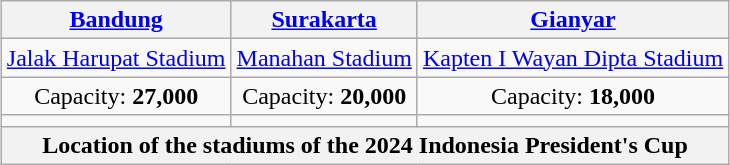<table class="wikitable" style="margin:1em auto; text-align:center;">
<tr>
<th><a href='#'>Bandung</a></th>
<th><a href='#'>Surakarta</a></th>
<th><a href='#'>Gianyar</a></th>
</tr>
<tr>
<td><a href='#'>Jalak Harupat Stadium</a></td>
<td><a href='#'>Manahan Stadium</a></td>
<td><a href='#'>Kapten I Wayan Dipta Stadium</a></td>
</tr>
<tr>
<td>Capacity: <strong>27,000</strong></td>
<td>Capacity: <strong>20,000</strong></td>
<td>Capacity: <strong>18,000</strong></td>
</tr>
<tr>
<td></td>
<td></td>
<td></td>
</tr>
<tr>
<th colspan="3">Location of the stadiums of the 2024 Indonesia President's Cup </th>
</tr>
</table>
